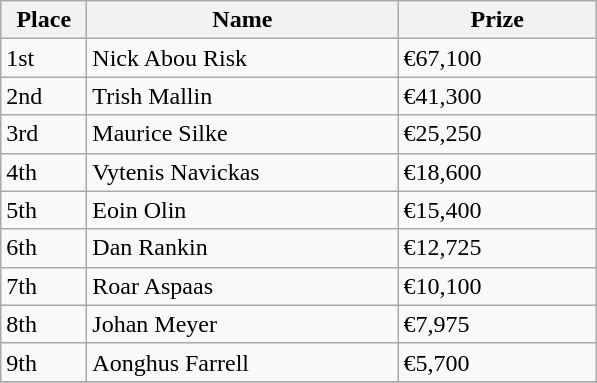<table class="wikitable">
<tr>
<th width="50">Place</th>
<th width="200">Name</th>
<th width="125">Prize</th>
</tr>
<tr>
<td>1st</td>
<td> Nick Abou Risk</td>
<td>€67,100</td>
</tr>
<tr>
<td>2nd</td>
<td> Trish Mallin</td>
<td>€41,300</td>
</tr>
<tr>
<td>3rd</td>
<td> Maurice Silke</td>
<td>€25,250</td>
</tr>
<tr>
<td>4th</td>
<td> Vytenis Navickas</td>
<td>€18,600</td>
</tr>
<tr>
<td>5th</td>
<td> Eoin Olin</td>
<td>€15,400</td>
</tr>
<tr>
<td>6th</td>
<td> Dan Rankin</td>
<td>€12,725</td>
</tr>
<tr>
<td>7th</td>
<td> Roar Aspaas</td>
<td>€10,100</td>
</tr>
<tr>
<td>8th</td>
<td> Johan Meyer</td>
<td>€7,975</td>
</tr>
<tr>
<td>9th</td>
<td> Aonghus Farrell</td>
<td>€5,700</td>
</tr>
<tr>
</tr>
</table>
